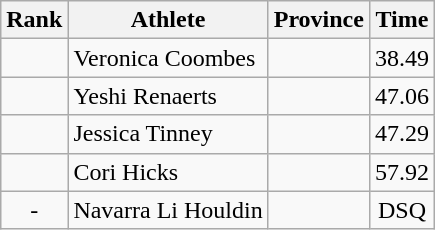<table class="wikitable sortable" style="text-align:center">
<tr>
<th>Rank</th>
<th>Athlete</th>
<th>Province</th>
<th>Time</th>
</tr>
<tr>
<td></td>
<td align=left>Veronica Coombes</td>
<td align="left"></td>
<td>38.49</td>
</tr>
<tr>
<td></td>
<td align=left>Yeshi Renaerts</td>
<td align="left"></td>
<td>47.06</td>
</tr>
<tr>
<td></td>
<td align=left>Jessica Tinney</td>
<td align="left"></td>
<td>47.29</td>
</tr>
<tr>
<td></td>
<td align=left>Cori Hicks</td>
<td align="left"></td>
<td>57.92</td>
</tr>
<tr>
<td>-</td>
<td align=left>Navarra Li Houldin</td>
<td align="left"></td>
<td>DSQ</td>
</tr>
</table>
